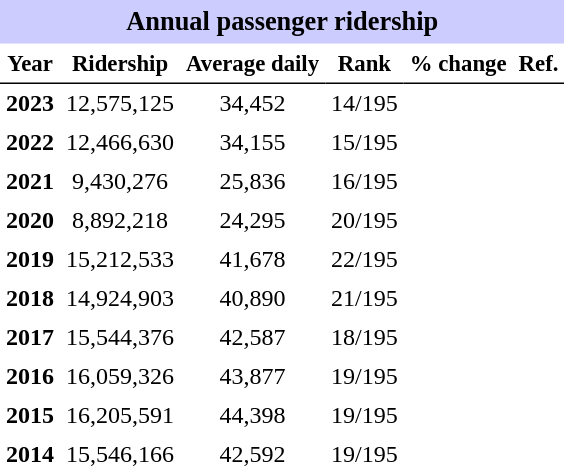<table class="toccolours" cellpadding="4" cellspacing="0" style="text-align:right;">
<tr>
<th colspan="6"  style="background-color:#ccf; background-color:#ccf; font-size:110%; text-align:center;">Annual passenger ridership</th>
</tr>
<tr style="font-size:95%; text-align:center">
<th style="border-bottom:1px solid black">Year</th>
<th style="border-bottom:1px solid black">Ridership</th>
<th style="border-bottom:1px solid black">Average daily</th>
<th style="border-bottom:1px solid black">Rank</th>
<th style="border-bottom:1px solid black">% change</th>
<th style="border-bottom:1px solid black">Ref.</th>
</tr>
<tr style="text-align:center;">
<td><strong>2023</strong></td>
<td>12,575,125</td>
<td>34,452</td>
<td>14/195</td>
<td></td>
<td></td>
</tr>
<tr>
</tr>
<tr style="text-align:center;">
<td><strong>2022</strong></td>
<td>12,466,630</td>
<td>34,155</td>
<td>15/195</td>
<td></td>
<td></td>
</tr>
<tr style="text-align:center;">
<td><strong>2021</strong></td>
<td>9,430,276</td>
<td>25,836</td>
<td>16/195</td>
<td></td>
<td></td>
</tr>
<tr style="text-align:center;">
<td><strong>2020</strong></td>
<td>8,892,218</td>
<td>24,295</td>
<td>20/195</td>
<td></td>
<td></td>
</tr>
<tr style="text-align:center;">
<td><strong>2019</strong></td>
<td>15,212,533</td>
<td>41,678</td>
<td>22/195</td>
<td></td>
<td></td>
</tr>
<tr style="text-align:center;">
<td><strong>2018</strong></td>
<td>14,924,903</td>
<td>40,890</td>
<td>21/195</td>
<td></td>
<td></td>
</tr>
<tr style="text-align:center;">
<td><strong>2017</strong></td>
<td>15,544,376</td>
<td>42,587</td>
<td>18/195</td>
<td></td>
<td></td>
</tr>
<tr style="text-align:center;">
<td><strong>2016</strong></td>
<td>16,059,326</td>
<td>43,877</td>
<td>19/195</td>
<td></td>
<td></td>
</tr>
<tr style="text-align:center;">
<td><strong>2015</strong></td>
<td>16,205,591</td>
<td>44,398</td>
<td>19/195</td>
<td></td>
<td></td>
</tr>
<tr style="text-align:center;">
<td><strong>2014</strong></td>
<td>15,546,166</td>
<td>42,592</td>
<td>19/195</td>
<td></td>
<td></td>
</tr>
</table>
